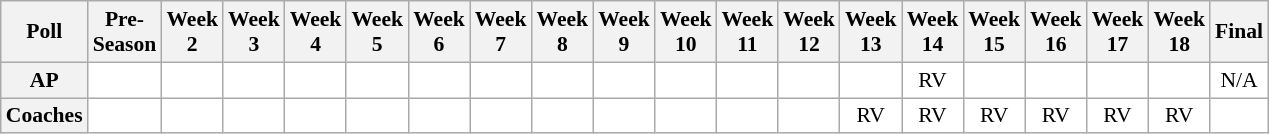<table class="wikitable" style="white-space:nowrap;font-size:90%">
<tr>
<th>Poll</th>
<th>Pre-<br>Season</th>
<th>Week<br>2</th>
<th>Week<br>3</th>
<th>Week<br>4</th>
<th>Week<br>5</th>
<th>Week<br>6</th>
<th>Week<br>7</th>
<th>Week<br>8</th>
<th>Week<br>9</th>
<th>Week<br>10</th>
<th>Week<br>11</th>
<th>Week<br>12</th>
<th>Week<br>13</th>
<th>Week<br>14</th>
<th>Week<br>15</th>
<th>Week<br>16</th>
<th>Week<br>17</th>
<th>Week<br>18</th>
<th>Final</th>
</tr>
<tr style="text-align:center;">
<th>AP</th>
<td style="background:#FFF;"></td>
<td style="background:#FFF;"></td>
<td style="background:#FFF;"></td>
<td style="background:#FFF;"></td>
<td style="background:#FFF;"></td>
<td style="background:#FFF;"></td>
<td style="background:#FFF;"></td>
<td style="background:#FFF;"></td>
<td style="background:#FFF;"></td>
<td style="background:#FFF;"></td>
<td style="background:#FFF;"></td>
<td style="background:#FFF;"></td>
<td style="background:#FFF;"></td>
<td style="background:#FFF;">RV</td>
<td style="background:#FFF;"></td>
<td style="background:#FFF;"></td>
<td style="background:#FFF;"></td>
<td style="background:#FFF;"></td>
<td style="background:#FFF;">N/A</td>
</tr>
<tr style="text-align:center;">
<th>Coaches</th>
<td style="background:#FFF;"></td>
<td style="background:#FFF;"></td>
<td style="background:#FFF;"></td>
<td style="background:#FFF;"></td>
<td style="background:#FFF;"></td>
<td style="background:#FFF;"></td>
<td style="background:#FFF;"></td>
<td style="background:#FFF;"></td>
<td style="background:#FFF;"></td>
<td style="background:#FFF;"></td>
<td style="background:#FFF;"></td>
<td style="background:#FFF;"></td>
<td style="background:#FFF;">RV</td>
<td style="background:#FFF;">RV</td>
<td style="background:#FFF;">RV</td>
<td style="background:#FFF;">RV</td>
<td style="background:#FFF;">RV</td>
<td style="background:#FFF;">RV</td>
<td style="background:#FFF;"></td>
</tr>
</table>
